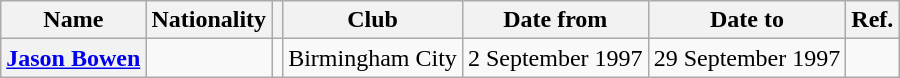<table class="wikitable plainrowheaders">
<tr>
<th scope="col">Name</th>
<th scope="col">Nationality</th>
<th scope="col"></th>
<th scope="col">Club</th>
<th scope="col">Date from</th>
<th scope="col">Date to</th>
<th scope="col">Ref.</th>
</tr>
<tr>
<th scope="row"><a href='#'>Jason Bowen</a></th>
<td></td>
<td align="center"></td>
<td> Birmingham City</td>
<td>2 September 1997</td>
<td>29 September 1997</td>
<td align="center"></td>
</tr>
</table>
